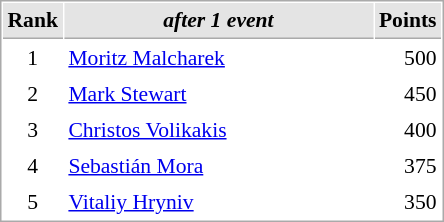<table cellspacing="1" cellpadding="3" style="border:1px solid #aaa; font-size:90%;">
<tr style="background:#e4e4e4;">
<th style="border-bottom:1px solid #aaa; width:10px;">Rank</th>
<th style="border-bottom:1px solid #aaa; width:200px; white-space:nowrap;"><em>after 1 event</em> </th>
<th style="border-bottom:1px solid #aaa; width:20px;">Points</th>
</tr>
<tr>
<td align=center>1</td>
<td> <a href='#'>Moritz Malcharek</a></td>
<td align=right>500</td>
</tr>
<tr>
<td align=center>2</td>
<td> <a href='#'>Mark Stewart</a></td>
<td align=right>450</td>
</tr>
<tr>
<td align=center>3</td>
<td> <a href='#'>Christos Volikakis</a></td>
<td align=right>400</td>
</tr>
<tr>
<td align=center>4</td>
<td> <a href='#'>Sebastián Mora</a></td>
<td align=right>375</td>
</tr>
<tr>
<td align=center>5</td>
<td> <a href='#'>Vitaliy Hryniv</a></td>
<td align=right>350</td>
</tr>
</table>
